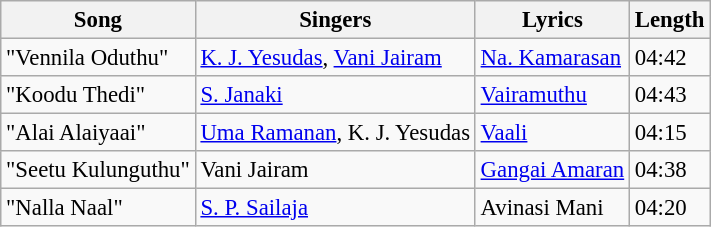<table class="wikitable" style="font-size:95%;">
<tr>
<th>Song</th>
<th>Singers</th>
<th>Lyrics</th>
<th>Length</th>
</tr>
<tr>
<td>"Vennila Oduthu"</td>
<td><a href='#'>K. J. Yesudas</a>, <a href='#'>Vani Jairam</a></td>
<td><a href='#'>Na. Kamarasan</a></td>
<td>04:42</td>
</tr>
<tr>
<td>"Koodu Thedi"</td>
<td><a href='#'>S. Janaki</a></td>
<td><a href='#'>Vairamuthu</a></td>
<td>04:43</td>
</tr>
<tr>
<td>"Alai Alaiyaai"</td>
<td><a href='#'>Uma Ramanan</a>, K. J. Yesudas</td>
<td><a href='#'>Vaali</a></td>
<td>04:15</td>
</tr>
<tr>
<td>"Seetu Kulunguthu"</td>
<td>Vani Jairam</td>
<td><a href='#'>Gangai Amaran</a></td>
<td>04:38</td>
</tr>
<tr>
<td>"Nalla Naal"</td>
<td><a href='#'>S. P. Sailaja</a></td>
<td>Avinasi Mani</td>
<td>04:20</td>
</tr>
</table>
